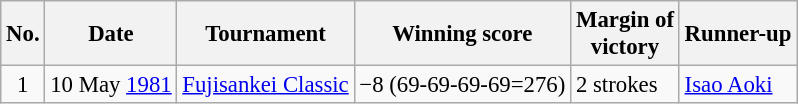<table class="wikitable" style="font-size:95%;">
<tr>
<th>No.</th>
<th>Date</th>
<th>Tournament</th>
<th>Winning score</th>
<th>Margin of<br>victory</th>
<th>Runner-up</th>
</tr>
<tr>
<td align=center>1</td>
<td align=right>10 May <a href='#'>1981</a></td>
<td><a href='#'>Fujisankei Classic</a></td>
<td>−8 (69-69-69-69=276)</td>
<td>2 strokes</td>
<td> <a href='#'>Isao Aoki</a></td>
</tr>
</table>
